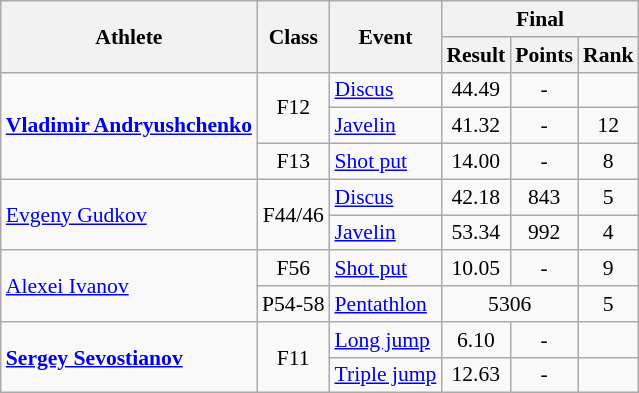<table class=wikitable style="font-size:90%">
<tr>
<th rowspan="2">Athlete</th>
<th rowspan="2">Class</th>
<th rowspan="2">Event</th>
<th colspan="3">Final</th>
</tr>
<tr>
<th>Result</th>
<th>Points</th>
<th>Rank</th>
</tr>
<tr>
<td rowspan="3"><strong><a href='#'>Vladimir Andryushchenko</a></strong></td>
<td rowspan="2" style="text-align:center;">F12</td>
<td><a href='#'>Discus</a></td>
<td style="text-align:center;">44.49</td>
<td style="text-align:center;">-</td>
<td style="text-align:center;"></td>
</tr>
<tr>
<td><a href='#'>Javelin</a></td>
<td style="text-align:center;">41.32</td>
<td style="text-align:center;">-</td>
<td style="text-align:center;">12</td>
</tr>
<tr>
<td style="text-align:center;">F13</td>
<td><a href='#'>Shot put</a></td>
<td style="text-align:center;">14.00</td>
<td style="text-align:center;">-</td>
<td style="text-align:center;">8</td>
</tr>
<tr>
<td rowspan="2"><a href='#'>Evgeny Gudkov</a></td>
<td rowspan="2" style="text-align:center;">F44/46</td>
<td><a href='#'>Discus</a></td>
<td style="text-align:center;">42.18</td>
<td style="text-align:center;">843</td>
<td style="text-align:center;">5</td>
</tr>
<tr>
<td><a href='#'>Javelin</a></td>
<td style="text-align:center;">53.34</td>
<td style="text-align:center;">992</td>
<td style="text-align:center;">4</td>
</tr>
<tr>
<td rowspan="2"><a href='#'>Alexei Ivanov</a></td>
<td style="text-align:center;">F56</td>
<td><a href='#'>Shot put</a></td>
<td style="text-align:center;">10.05</td>
<td style="text-align:center;">-</td>
<td style="text-align:center;">9</td>
</tr>
<tr>
<td style="text-align:center;">P54-58</td>
<td><a href='#'>Pentathlon</a></td>
<td style="text-align:center;" colspan="2">5306</td>
<td style="text-align:center;">5</td>
</tr>
<tr>
<td rowspan="2"><strong><a href='#'>Sergey Sevostianov</a></strong></td>
<td rowspan="2" style="text-align:center;">F11</td>
<td><a href='#'>Long jump</a></td>
<td style="text-align:center;">6.10</td>
<td style="text-align:center;">-</td>
<td style="text-align:center;"></td>
</tr>
<tr>
<td><a href='#'>Triple jump</a></td>
<td style="text-align:center;">12.63</td>
<td style="text-align:center;">-</td>
<td style="text-align:center;"></td>
</tr>
</table>
